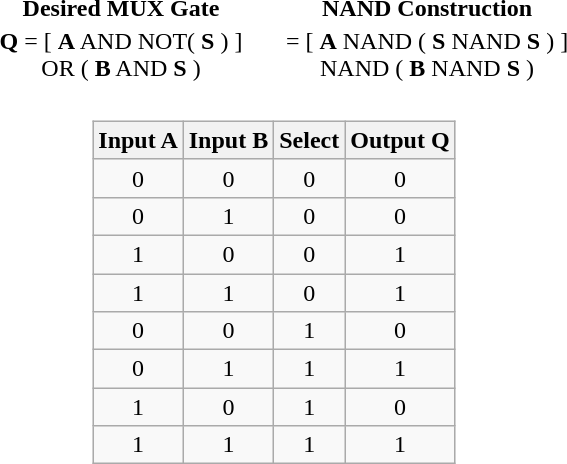<table style="margin:auto; text-align:center;">
<tr>
<th width="200">Desired MUX Gate</th>
<th width="200">NAND Construction</th>
</tr>
<tr>
<td><strong>Q</strong> = [ <strong>A</strong> AND NOT( <strong>S</strong> ) ]<br> OR ( <strong>B</strong> AND <strong>S</strong> )</td>
<td>= [ <strong>A</strong> NAND ( <strong>S</strong> NAND <strong>S</strong> ) ]<br> NAND ( <strong>B</strong> NAND <strong>S</strong> )</td>
</tr>
<tr>
<td></td>
<td></td>
</tr>
<tr>
<td colspan="2"><br><table class="wikitable" style="text-align:center; margin:auto;">
<tr>
<th>Input A</th>
<th>Input B</th>
<th>Select</th>
<th>Output Q</th>
</tr>
<tr>
<td>0</td>
<td>0</td>
<td>0</td>
<td>0</td>
</tr>
<tr>
<td>0</td>
<td>1</td>
<td>0</td>
<td>0</td>
</tr>
<tr>
<td>1</td>
<td>0</td>
<td>0</td>
<td>1</td>
</tr>
<tr>
<td>1</td>
<td>1</td>
<td>0</td>
<td>1</td>
</tr>
<tr>
<td>0</td>
<td>0</td>
<td>1</td>
<td>0</td>
</tr>
<tr>
<td>0</td>
<td>1</td>
<td>1</td>
<td>1</td>
</tr>
<tr>
<td>1</td>
<td>0</td>
<td>1</td>
<td>0</td>
</tr>
<tr>
<td>1</td>
<td>1</td>
<td>1</td>
<td>1</td>
</tr>
</table>
</td>
</tr>
</table>
